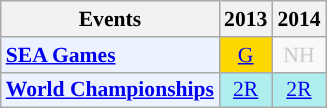<table style='font-size: 90%; text-align:center;' class='wikitable'>
<tr>
<th>Events</th>
<th>2013</th>
<th>2014</th>
</tr>
<tr>
<td bgcolor="#ECF2FF"; align="left"><strong><a href='#'>SEA Games</a></strong></td>
<td bgcolor=gold><a href='#'>G</a></td>
<td style="color:#ccc;">NH</td>
</tr>
<tr>
<td bgcolor="#ECF2FF"; align="left"><strong><a href='#'>World Championships</a></strong></td>
<td bgcolor=AFEEEE><a href='#'>2R</a></td>
<td bgcolor=AFEEEE><a href='#'>2R</a></td>
</tr>
</table>
